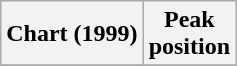<table class="wikitable sortable plainrowheaders" style="text-align: center;">
<tr>
<th scope="col">Chart (1999)</th>
<th scope="col">Peak<br>position</th>
</tr>
<tr>
</tr>
</table>
